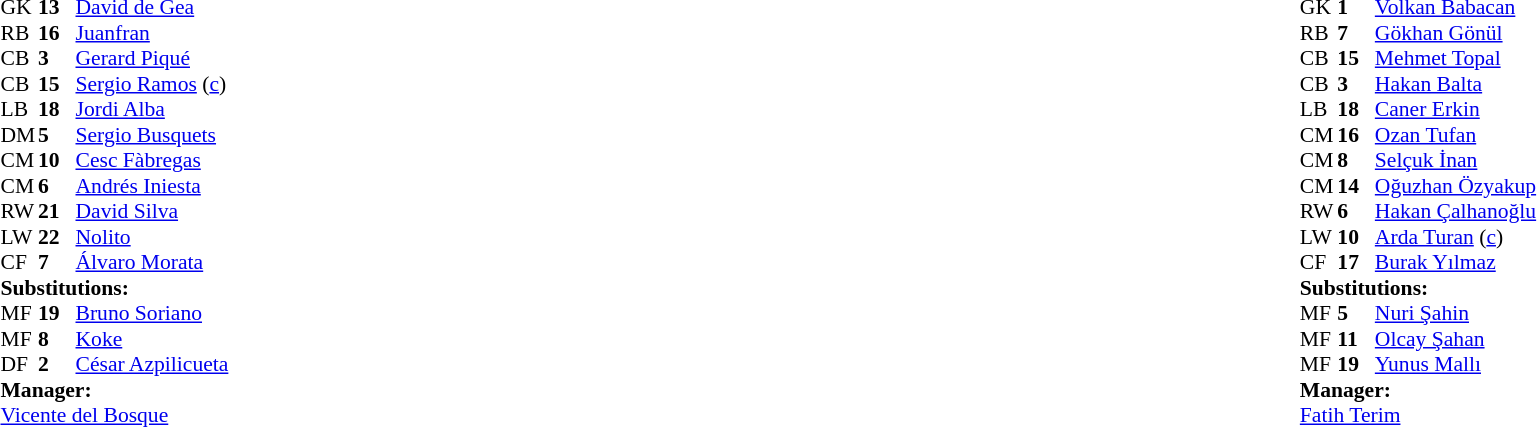<table style="width:100%;">
<tr>
<td style="vertical-align:top; width:40%;"><br><table style="font-size:90%" cellspacing="0" cellpadding="0">
<tr>
<th width="25"></th>
<th width="25"></th>
</tr>
<tr>
<td>GK</td>
<td><strong>13</strong></td>
<td><a href='#'>David de Gea</a></td>
</tr>
<tr>
<td>RB</td>
<td><strong>16</strong></td>
<td><a href='#'>Juanfran</a></td>
</tr>
<tr>
<td>CB</td>
<td><strong>3</strong></td>
<td><a href='#'>Gerard Piqué</a></td>
</tr>
<tr>
<td>CB</td>
<td><strong>15</strong></td>
<td><a href='#'>Sergio Ramos</a> (<a href='#'>c</a>)</td>
<td></td>
</tr>
<tr>
<td>LB</td>
<td><strong>18</strong></td>
<td><a href='#'>Jordi Alba</a></td>
<td></td>
<td></td>
</tr>
<tr>
<td>DM</td>
<td><strong>5</strong></td>
<td><a href='#'>Sergio Busquets</a></td>
</tr>
<tr>
<td>CM</td>
<td><strong>10</strong></td>
<td><a href='#'>Cesc Fàbregas</a></td>
<td></td>
<td></td>
</tr>
<tr>
<td>CM</td>
<td><strong>6</strong></td>
<td><a href='#'>Andrés Iniesta</a></td>
</tr>
<tr>
<td>RW</td>
<td><strong>21</strong></td>
<td><a href='#'>David Silva</a></td>
<td></td>
<td></td>
</tr>
<tr>
<td>LW</td>
<td><strong>22</strong></td>
<td><a href='#'>Nolito</a></td>
</tr>
<tr>
<td>CF</td>
<td><strong>7</strong></td>
<td><a href='#'>Álvaro Morata</a></td>
</tr>
<tr>
<td colspan=3><strong>Substitutions:</strong></td>
</tr>
<tr>
<td>MF</td>
<td><strong>19</strong></td>
<td><a href='#'>Bruno Soriano</a></td>
<td></td>
<td></td>
</tr>
<tr>
<td>MF</td>
<td><strong>8</strong></td>
<td><a href='#'>Koke</a></td>
<td></td>
<td></td>
</tr>
<tr>
<td>DF</td>
<td><strong>2</strong></td>
<td><a href='#'>César Azpilicueta</a></td>
<td></td>
<td></td>
</tr>
<tr>
<td colspan=3><strong>Manager:</strong></td>
</tr>
<tr>
<td colspan=3><a href='#'>Vicente del Bosque</a></td>
</tr>
</table>
</td>
<td valign="top"></td>
<td style="vertical-align:top; width:50%;"><br><table style="font-size:90%; margin:auto;" cellspacing="0" cellpadding="0">
<tr>
<th width=25></th>
<th width=25></th>
</tr>
<tr>
<td>GK</td>
<td><strong>1</strong></td>
<td><a href='#'>Volkan Babacan</a></td>
</tr>
<tr>
<td>RB</td>
<td><strong>7</strong></td>
<td><a href='#'>Gökhan Gönül</a></td>
</tr>
<tr>
<td>CB</td>
<td><strong>15</strong></td>
<td><a href='#'>Mehmet Topal</a></td>
</tr>
<tr>
<td>CB</td>
<td><strong>3</strong></td>
<td><a href='#'>Hakan Balta</a></td>
</tr>
<tr>
<td>LB</td>
<td><strong>18</strong></td>
<td><a href='#'>Caner Erkin</a></td>
</tr>
<tr>
<td>CM</td>
<td><strong>16</strong></td>
<td><a href='#'>Ozan Tufan</a></td>
<td></td>
</tr>
<tr>
<td>CM</td>
<td><strong>8</strong></td>
<td><a href='#'>Selçuk İnan</a></td>
<td></td>
<td></td>
</tr>
<tr>
<td>CM</td>
<td><strong>14</strong></td>
<td><a href='#'>Oğuzhan Özyakup</a></td>
<td></td>
<td></td>
</tr>
<tr>
<td>RW</td>
<td><strong>6</strong></td>
<td><a href='#'>Hakan Çalhanoğlu</a></td>
<td></td>
<td></td>
</tr>
<tr>
<td>LW</td>
<td><strong>10</strong></td>
<td><a href='#'>Arda Turan</a> (<a href='#'>c</a>)</td>
</tr>
<tr>
<td>CF</td>
<td><strong>17</strong></td>
<td><a href='#'>Burak Yılmaz</a></td>
<td></td>
</tr>
<tr>
<td colspan=3><strong>Substitutions:</strong></td>
</tr>
<tr>
<td>MF</td>
<td><strong>5</strong></td>
<td><a href='#'>Nuri Şahin</a></td>
<td></td>
<td></td>
</tr>
<tr>
<td>MF</td>
<td><strong>11</strong></td>
<td><a href='#'>Olcay Şahan</a></td>
<td></td>
<td></td>
</tr>
<tr>
<td>MF</td>
<td><strong>19</strong></td>
<td><a href='#'>Yunus Mallı</a></td>
<td></td>
<td></td>
</tr>
<tr>
<td colspan=3><strong>Manager:</strong></td>
</tr>
<tr>
<td colspan=3><a href='#'>Fatih Terim</a></td>
</tr>
</table>
</td>
</tr>
</table>
